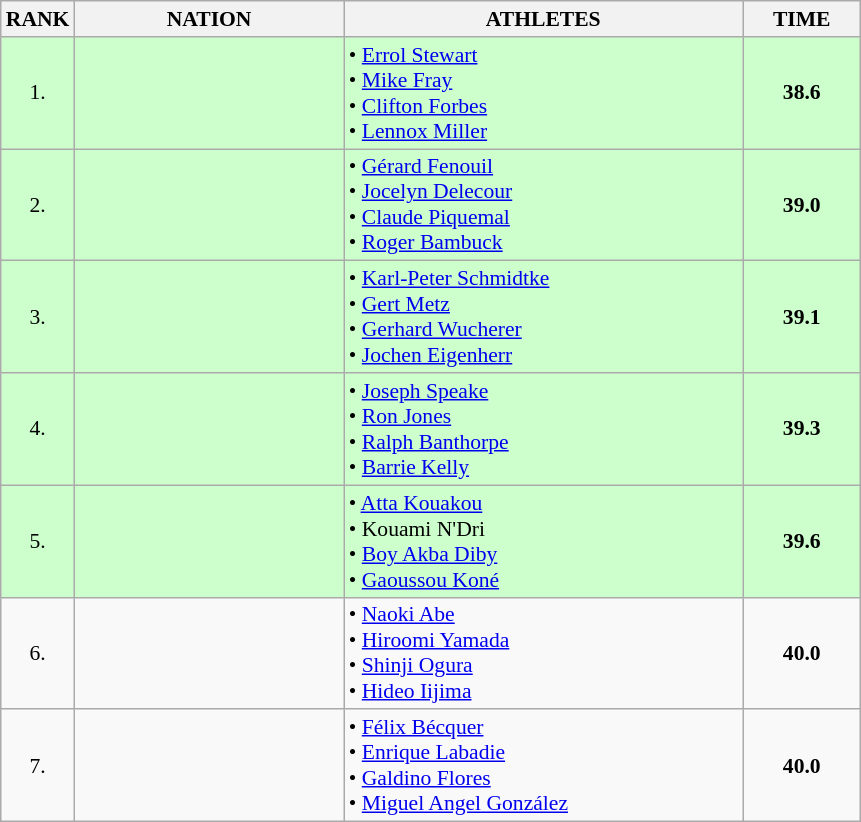<table class="wikitable" style="border-collapse: collapse; font-size: 90%;">
<tr>
<th>RANK</th>
<th style="width: 12em">NATION</th>
<th style="width: 18em">ATHLETES</th>
<th style="width: 5em">TIME</th>
</tr>
<tr style="background:#ccffcc;">
<td align="center">1.</td>
<td align="center"></td>
<td>• <a href='#'>Errol Stewart</a><br>• <a href='#'>Mike Fray</a><br>• <a href='#'>Clifton Forbes</a><br>• <a href='#'>Lennox Miller</a></td>
<td align="center"><strong>38.6</strong></td>
</tr>
<tr style="background:#ccffcc;">
<td align="center">2.</td>
<td align="center"></td>
<td>• <a href='#'>Gérard Fenouil</a><br>• <a href='#'>Jocelyn Delecour</a><br>• <a href='#'>Claude Piquemal</a><br>• <a href='#'>Roger Bambuck</a></td>
<td align="center"><strong>39.0</strong></td>
</tr>
<tr style="background:#ccffcc;">
<td align="center">3.</td>
<td align="center"></td>
<td>• <a href='#'>Karl-Peter Schmidtke</a><br>• <a href='#'>Gert Metz</a><br>• <a href='#'>Gerhard Wucherer</a><br>• <a href='#'>Jochen Eigenherr</a></td>
<td align="center"><strong>39.1</strong></td>
</tr>
<tr style="background:#ccffcc;">
<td align="center">4.</td>
<td align="center"></td>
<td>• <a href='#'>Joseph Speake</a><br>• <a href='#'>Ron Jones</a><br>• <a href='#'>Ralph Banthorpe</a><br>• <a href='#'>Barrie Kelly</a></td>
<td align="center"><strong>39.3</strong></td>
</tr>
<tr style="background:#ccffcc;">
<td align="center">5.</td>
<td align="center"></td>
<td>• <a href='#'>Atta Kouakou</a><br>• Kouami N'Dri<br>• <a href='#'>Boy Akba Diby</a><br>• <a href='#'>Gaoussou Koné</a></td>
<td align="center"><strong>39.6</strong></td>
</tr>
<tr>
<td align="center">6.</td>
<td align="center"></td>
<td>• <a href='#'>Naoki Abe</a><br>• <a href='#'>Hiroomi Yamada</a><br>• <a href='#'>Shinji Ogura</a><br>• <a href='#'>Hideo Iijima</a></td>
<td align="center"><strong>40.0</strong></td>
</tr>
<tr>
<td align="center">7.</td>
<td align="center"></td>
<td>• <a href='#'>Félix Bécquer</a><br>• <a href='#'>Enrique Labadie</a><br>• <a href='#'>Galdino Flores</a><br>• <a href='#'>Miguel Angel González</a></td>
<td align="center"><strong>40.0</strong></td>
</tr>
</table>
